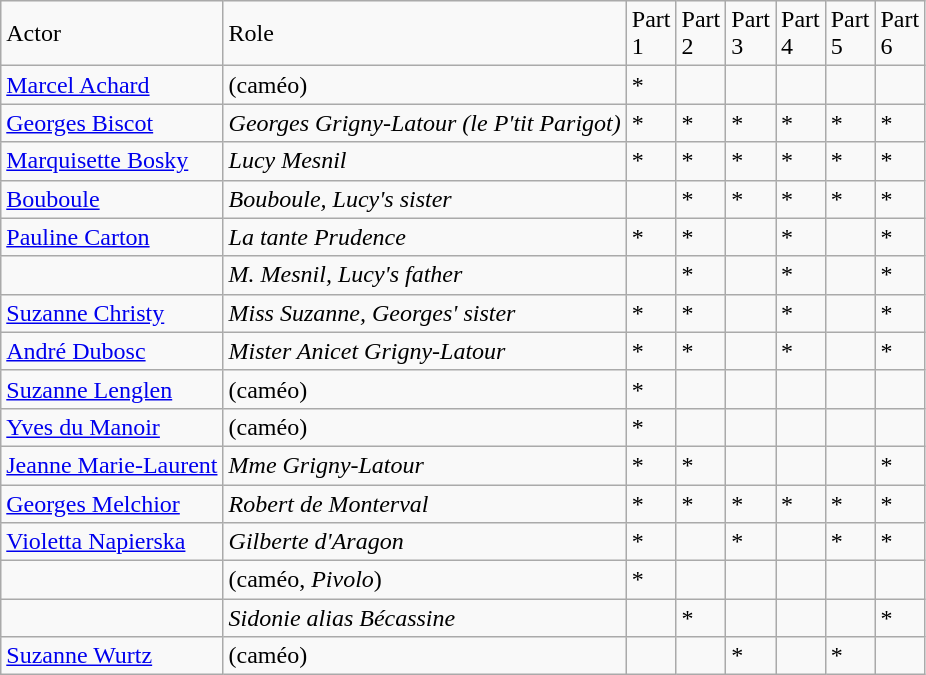<table table class="wikitable sortable">
<tr>
<td>Actor</td>
<td>Role</td>
<td>Part<br>1</td>
<td>Part<br>2</td>
<td>Part<br>3</td>
<td>Part<br>4</td>
<td>Part<br>5</td>
<td>Part<br>6</td>
</tr>
<tr>
<td><a href='#'>Marcel Achard</a></td>
<td>(caméo)</td>
<td>*</td>
<td></td>
<td></td>
<td></td>
<td></td>
<td></td>
</tr>
<tr>
<td><a href='#'>Georges Biscot</a></td>
<td><em>Georges Grigny-Latour (le P'tit Parigot)</em></td>
<td>*</td>
<td>*</td>
<td>*</td>
<td>*</td>
<td>*</td>
<td>*</td>
</tr>
<tr>
<td><a href='#'>Marquisette Bosky</a></td>
<td><em>Lucy Mesnil</em></td>
<td>*</td>
<td>*</td>
<td>*</td>
<td>*</td>
<td>*</td>
<td>*</td>
</tr>
<tr>
<td><a href='#'>Bouboule</a></td>
<td><em>Bouboule, Lucy's sister</em></td>
<td></td>
<td>*</td>
<td>*</td>
<td>*</td>
<td>*</td>
<td>*</td>
</tr>
<tr>
<td><a href='#'>Pauline Carton</a></td>
<td><em>La tante Prudence</em></td>
<td>*</td>
<td>*</td>
<td></td>
<td>*</td>
<td></td>
<td>*</td>
</tr>
<tr>
<td></td>
<td><em>M. Mesnil, Lucy's father</em></td>
<td></td>
<td>*</td>
<td></td>
<td>*</td>
<td></td>
<td>*</td>
</tr>
<tr>
<td><a href='#'>Suzanne Christy</a></td>
<td><em>Miss Suzanne, Georges' sister</em></td>
<td>*</td>
<td>*</td>
<td></td>
<td>*</td>
<td></td>
<td>*</td>
</tr>
<tr>
<td><a href='#'>André Dubosc</a></td>
<td><em>Mister Anicet Grigny-Latour</em></td>
<td>*</td>
<td>*</td>
<td></td>
<td>*</td>
<td></td>
<td>*</td>
</tr>
<tr>
<td><a href='#'>Suzanne Lenglen</a></td>
<td>(caméo)</td>
<td>*</td>
<td></td>
<td></td>
<td></td>
<td></td>
<td></td>
</tr>
<tr>
<td><a href='#'>Yves du Manoir</a></td>
<td>(caméo)</td>
<td>*</td>
<td></td>
<td></td>
<td></td>
<td></td>
<td></td>
</tr>
<tr>
<td><a href='#'>Jeanne Marie-Laurent</a></td>
<td><em>Mme Grigny-Latour</em></td>
<td>*</td>
<td>*</td>
<td></td>
<td></td>
<td></td>
<td>*</td>
</tr>
<tr>
<td><a href='#'>Georges Melchior</a></td>
<td><em>Robert de Monterval</em></td>
<td>*</td>
<td>*</td>
<td>*</td>
<td>*</td>
<td>*</td>
<td>*</td>
</tr>
<tr>
<td><a href='#'>Violetta Napierska</a></td>
<td><em>Gilberte d'Aragon</em></td>
<td>*</td>
<td></td>
<td>*</td>
<td></td>
<td>*</td>
<td>*</td>
</tr>
<tr>
<td></td>
<td>(caméo, <em>Pivolo</em>)</td>
<td>*</td>
<td></td>
<td></td>
<td></td>
<td></td>
<td></td>
</tr>
<tr>
<td></td>
<td><em>Sidonie alias Bécassine</em></td>
<td></td>
<td>*</td>
<td></td>
<td></td>
<td></td>
<td>*</td>
</tr>
<tr>
<td><a href='#'>Suzanne Wurtz</a></td>
<td>(caméo)</td>
<td></td>
<td></td>
<td>*</td>
<td></td>
<td>*</td>
<td></td>
</tr>
</table>
